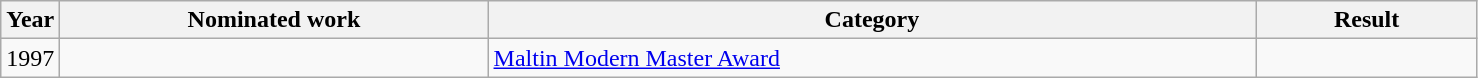<table class=wikitable>
<tr>
<th width=4%>Year</th>
<th width=29%>Nominated work</th>
<th width=52%>Category</th>
<th width=15%>Result</th>
</tr>
<tr>
<td align=center>1997</td>
<td></td>
<td><a href='#'>Maltin Modern Master Award</a></td>
<td></td>
</tr>
</table>
